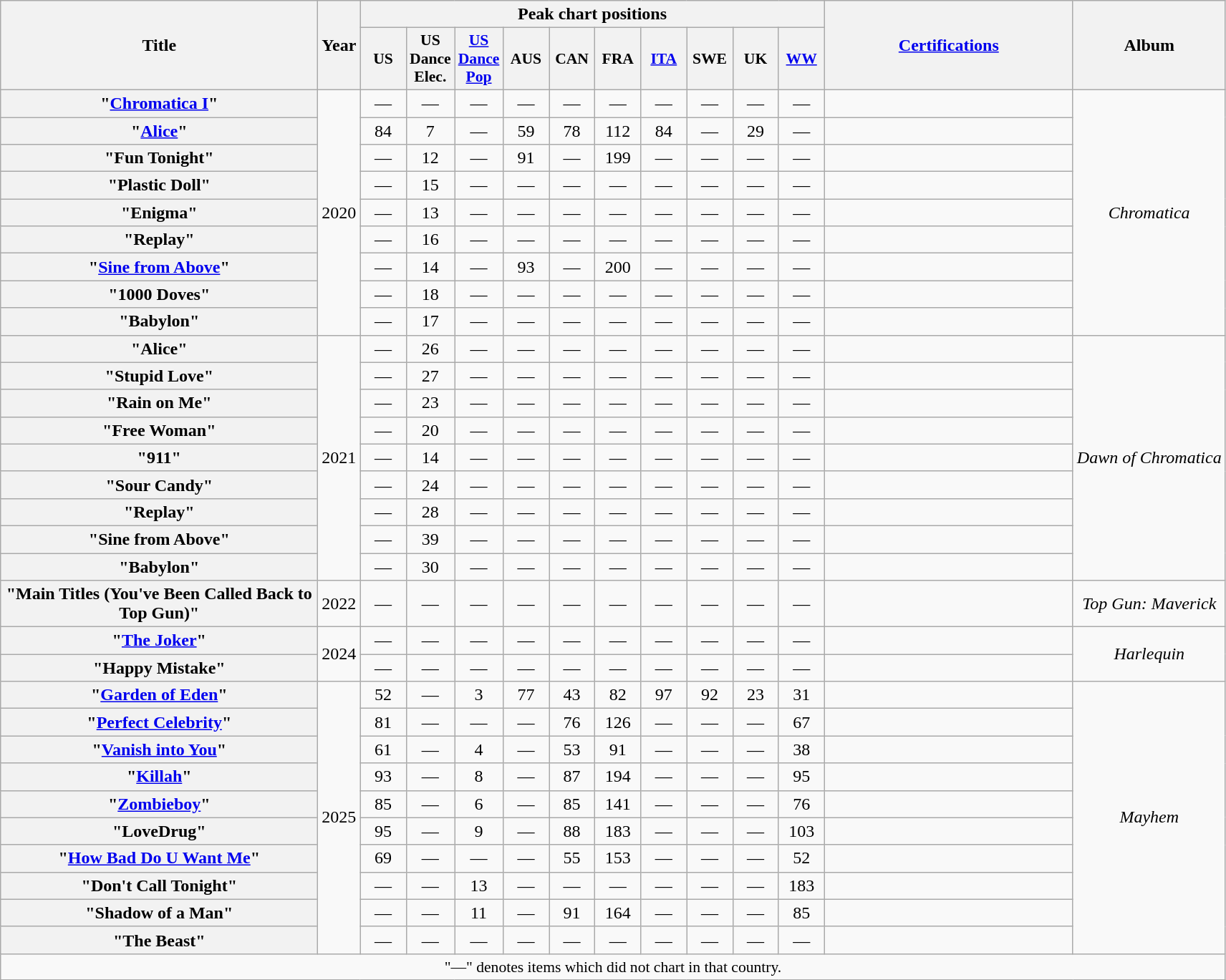<table class="wikitable plainrowheaders" style="text-align:center;">
<tr>
<th scope="col" rowspan="2" style="width:18em;">Title</th>
<th scope="col" rowspan="2">Year</th>
<th scope="col" colspan="10">Peak chart positions</th>
<th scope="col" rowspan="2" style="width:14em;"><a href='#'>Certifications</a></th>
<th scope="col" rowspan="2">Album</th>
</tr>
<tr>
<th style="width:2.5em;font-size:90%">US<br></th>
<th style="width:2.5em;font-size:90%">US<br>Dance Elec.<br></th>
<th style="width:2.5em;font-size:90%"><a href='#'>US<br>Dance<br>Pop</a><br></th>
<th style="width:2.5em;font-size:90%">AUS<br></th>
<th style="width:2.5em;font-size:90%">CAN<br></th>
<th style="width:2.5em;font-size:90%">FRA<br></th>
<th style="width:2.5em;font-size:90%"><a href='#'>ITA</a><br></th>
<th style="width:2.5em;font-size:90%">SWE<br></th>
<th style="width:2.5em;font-size:90%">UK<br></th>
<th style="width:2.5em;font-size:90%"><a href='#'>WW</a><br></th>
</tr>
<tr>
<th scope="row">"<a href='#'>Chromatica I</a>"</th>
<td rowspan="9">2020</td>
<td>—</td>
<td>—</td>
<td>—</td>
<td>—</td>
<td>—</td>
<td>—</td>
<td>—</td>
<td>—</td>
<td>—</td>
<td>—</td>
<td></td>
<td rowspan="9"><em>Chromatica</em></td>
</tr>
<tr>
<th scope="row">"<a href='#'>Alice</a>"</th>
<td>84</td>
<td>7</td>
<td>—</td>
<td>59</td>
<td>78</td>
<td>112</td>
<td>84</td>
<td>—</td>
<td>29</td>
<td>—</td>
<td></td>
</tr>
<tr>
<th scope="row">"Fun Tonight"</th>
<td>—</td>
<td>12</td>
<td>—</td>
<td>91</td>
<td>—</td>
<td>199</td>
<td>—</td>
<td>—</td>
<td>—</td>
<td>—</td>
<td></td>
</tr>
<tr>
<th scope="row">"Plastic Doll"</th>
<td>—</td>
<td>15</td>
<td>—</td>
<td>—</td>
<td>—</td>
<td>—</td>
<td>—</td>
<td>—</td>
<td>—</td>
<td>—</td>
<td></td>
</tr>
<tr>
<th scope="row">"Enigma"</th>
<td>—</td>
<td>13</td>
<td>—</td>
<td>—</td>
<td>—</td>
<td>—</td>
<td>—</td>
<td>—</td>
<td>—</td>
<td>—</td>
<td></td>
</tr>
<tr>
<th scope="row">"Replay"</th>
<td>—</td>
<td>16</td>
<td>—</td>
<td>—</td>
<td>—</td>
<td>—</td>
<td>—</td>
<td>—</td>
<td>—</td>
<td>—</td>
<td></td>
</tr>
<tr>
<th scope="row">"<a href='#'>Sine from Above</a>"<br></th>
<td>—</td>
<td>14</td>
<td>—</td>
<td>93</td>
<td>—</td>
<td>200</td>
<td>—</td>
<td>—</td>
<td>—</td>
<td>—</td>
<td></td>
</tr>
<tr>
<th scope=row>"1000 Doves"</th>
<td>—</td>
<td>18</td>
<td>—</td>
<td>—</td>
<td>—</td>
<td>—</td>
<td>—</td>
<td>—</td>
<td>—</td>
<td>—</td>
<td></td>
</tr>
<tr>
<th scope=row>"Babylon"</th>
<td>—</td>
<td>17</td>
<td>—</td>
<td>—</td>
<td>—</td>
<td>—</td>
<td>—</td>
<td>—</td>
<td>—</td>
<td>—</td>
<td></td>
</tr>
<tr>
<th scope=row>"Alice" </th>
<td rowspan="9">2021</td>
<td>—</td>
<td>26</td>
<td>—</td>
<td>—</td>
<td>—</td>
<td>—</td>
<td>—</td>
<td>—</td>
<td>—</td>
<td>—</td>
<td></td>
<td rowspan="9"><em>Dawn of Chromatica</em></td>
</tr>
<tr>
<th scope=row>"Stupid Love" </th>
<td>—</td>
<td>27</td>
<td>—</td>
<td>—</td>
<td>—</td>
<td>—</td>
<td>—</td>
<td>—</td>
<td>—</td>
<td>—</td>
<td></td>
</tr>
<tr>
<th scope=row>"Rain on Me"<br></th>
<td>—</td>
<td>23</td>
<td>—</td>
<td>—</td>
<td>—</td>
<td>—</td>
<td>—</td>
<td>—</td>
<td>—</td>
<td>—</td>
<td></td>
</tr>
<tr>
<th scope=row>"Free Woman"<br></th>
<td>—</td>
<td>20</td>
<td>—</td>
<td>—</td>
<td>—</td>
<td>—</td>
<td>—</td>
<td>—</td>
<td>—</td>
<td>—</td>
<td></td>
</tr>
<tr>
<th scope=row>"911" </th>
<td>—</td>
<td>14</td>
<td>—</td>
<td>—</td>
<td>—</td>
<td>—</td>
<td>—</td>
<td>—</td>
<td>—</td>
<td>—</td>
<td></td>
</tr>
<tr>
<th scope=row>"Sour Candy"<br></th>
<td>—</td>
<td>24</td>
<td>—</td>
<td>—</td>
<td>—</td>
<td>—</td>
<td>—</td>
<td>—</td>
<td>—</td>
<td>—</td>
<td></td>
</tr>
<tr>
<th scope=row>"Replay" </th>
<td>—</td>
<td>28</td>
<td>—</td>
<td>—</td>
<td>—</td>
<td>—</td>
<td>—</td>
<td>—</td>
<td>—</td>
<td>—</td>
<td></td>
</tr>
<tr>
<th scope=row>"Sine from Above" </th>
<td>—</td>
<td>39</td>
<td>—</td>
<td>—</td>
<td>—</td>
<td>—</td>
<td>—</td>
<td>—</td>
<td>—</td>
<td>—</td>
<td></td>
</tr>
<tr>
<th scope=row>"Babylon" </th>
<td>—</td>
<td>30</td>
<td>—</td>
<td>—</td>
<td>—</td>
<td>—</td>
<td>—</td>
<td>—</td>
<td>—</td>
<td>—</td>
<td></td>
</tr>
<tr>
<th scope=row>"Main Titles (You've Been Called Back to Top Gun)"<br></th>
<td>2022</td>
<td>—</td>
<td>—</td>
<td>—</td>
<td>—</td>
<td>—</td>
<td>—</td>
<td>—</td>
<td>—</td>
<td>—</td>
<td>—</td>
<td></td>
<td><em>Top Gun: Maverick</em></td>
</tr>
<tr>
<th scope=row>"<a href='#'>The Joker</a>"</th>
<td rowspan="2">2024</td>
<td>—</td>
<td>—</td>
<td>—</td>
<td>—</td>
<td>—</td>
<td>—</td>
<td>—</td>
<td>—</td>
<td>—</td>
<td>—</td>
<td></td>
<td rowspan="2"><em>Harlequin</em></td>
</tr>
<tr>
<th scope=row>"Happy Mistake"</th>
<td>—</td>
<td>—</td>
<td>—</td>
<td>—</td>
<td>—</td>
<td>—</td>
<td>—</td>
<td>—</td>
<td>—</td>
<td>—</td>
<td></td>
</tr>
<tr>
<th scope="row">"<a href='#'>Garden of Eden</a>"</th>
<td rowspan="10">2025</td>
<td>52</td>
<td>—</td>
<td>3</td>
<td>77</td>
<td>43</td>
<td>82</td>
<td>97</td>
<td>92</td>
<td>23</td>
<td>31</td>
<td></td>
<td rowspan="10"><em>Mayhem</em></td>
</tr>
<tr>
<th scope="row">"<a href='#'>Perfect Celebrity</a>"</th>
<td>81</td>
<td>—</td>
<td>—</td>
<td>—</td>
<td>76</td>
<td>126</td>
<td>—</td>
<td>—</td>
<td>—</td>
<td>67</td>
<td></td>
</tr>
<tr>
<th scope="row">"<a href='#'>Vanish into You</a>"</th>
<td>61</td>
<td>—</td>
<td>4</td>
<td>—</td>
<td>53</td>
<td>91</td>
<td>—</td>
<td>—</td>
<td>—</td>
<td>38</td>
<td></td>
</tr>
<tr>
<th scope="row">"<a href='#'>Killah</a>"<br></th>
<td>93</td>
<td>—</td>
<td>8</td>
<td>—</td>
<td>87</td>
<td>194</td>
<td>—</td>
<td>—</td>
<td>—</td>
<td>95</td>
<td></td>
</tr>
<tr>
<th scope="row">"<a href='#'>Zombieboy</a>"</th>
<td>85</td>
<td>—</td>
<td>6</td>
<td>—</td>
<td>85</td>
<td>141</td>
<td>—</td>
<td>—</td>
<td>—</td>
<td>76</td>
<td></td>
</tr>
<tr>
<th scope="row">"LoveDrug"</th>
<td>95</td>
<td>—</td>
<td>9</td>
<td>—</td>
<td>88</td>
<td>183</td>
<td>—</td>
<td>—</td>
<td>—</td>
<td>103</td>
</tr>
<tr>
<th scope="row">"<a href='#'>How Bad Do U Want Me</a>"</th>
<td>69</td>
<td>—</td>
<td>—</td>
<td>—</td>
<td>55</td>
<td>153</td>
<td>—</td>
<td>—</td>
<td>—</td>
<td>52</td>
<td></td>
</tr>
<tr>
<th scope="row">"Don't Call Tonight"</th>
<td>—</td>
<td>—</td>
<td>13</td>
<td>—</td>
<td>—</td>
<td>—</td>
<td>—</td>
<td>—</td>
<td>—</td>
<td>183</td>
<td></td>
</tr>
<tr>
<th scope="row">"Shadow of a Man"</th>
<td>—</td>
<td>—</td>
<td>11</td>
<td>—</td>
<td>91</td>
<td>164</td>
<td>—</td>
<td>—</td>
<td>—</td>
<td>85</td>
<td></td>
</tr>
<tr>
<th scope="row">"The Beast"</th>
<td>—</td>
<td>—</td>
<td>—</td>
<td>—</td>
<td>—</td>
<td>—</td>
<td>—</td>
<td>—</td>
<td>—</td>
<td>—</td>
<td></td>
</tr>
<tr>
<td colspan="15" style="font-size:90%;">"—" denotes items which did not chart in that country.</td>
</tr>
</table>
